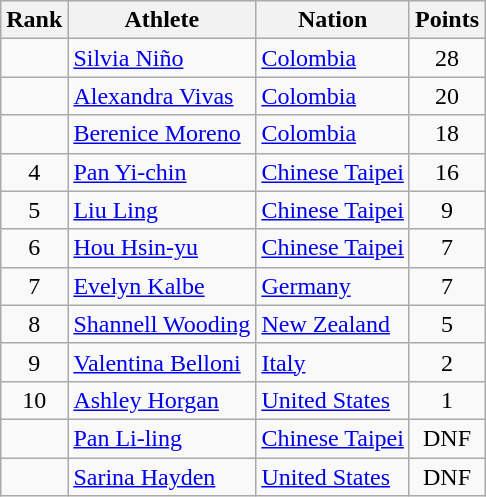<table class="wikitable sortable" style="text-align:center">
<tr>
<th>Rank</th>
<th>Athlete</th>
<th>Nation</th>
<th>Points</th>
</tr>
<tr>
<td></td>
<td align=left><a href='#'>Silvia Niño</a></td>
<td align=left> <a href='#'>Colombia</a></td>
<td>28</td>
</tr>
<tr>
<td></td>
<td align=left><a href='#'>Alexandra Vivas</a></td>
<td align=left> <a href='#'>Colombia</a></td>
<td>20</td>
</tr>
<tr>
<td></td>
<td align=left><a href='#'>Berenice Moreno</a></td>
<td align=left> <a href='#'>Colombia</a></td>
<td>18</td>
</tr>
<tr>
<td>4</td>
<td align=left><a href='#'>Pan Yi-chin</a></td>
<td align=left> <a href='#'>Chinese Taipei</a></td>
<td>16</td>
</tr>
<tr>
<td>5</td>
<td align=left><a href='#'>Liu Ling</a></td>
<td align=left> <a href='#'>Chinese Taipei</a></td>
<td>9</td>
</tr>
<tr>
<td>6</td>
<td align=left><a href='#'>Hou Hsin-yu</a></td>
<td align=left> <a href='#'>Chinese Taipei</a></td>
<td>7</td>
</tr>
<tr>
<td>7</td>
<td align=left><a href='#'>Evelyn Kalbe</a></td>
<td align=left> <a href='#'>Germany</a></td>
<td>7</td>
</tr>
<tr>
<td>8</td>
<td align=left><a href='#'>Shannell Wooding</a></td>
<td align=left> <a href='#'>New Zealand</a></td>
<td>5</td>
</tr>
<tr>
<td>9</td>
<td align=left><a href='#'>Valentina Belloni</a></td>
<td align=left> <a href='#'>Italy</a></td>
<td>2</td>
</tr>
<tr>
<td>10</td>
<td align=left><a href='#'>Ashley Horgan</a></td>
<td align=left> <a href='#'>United States</a></td>
<td>1</td>
</tr>
<tr>
<td></td>
<td align=left><a href='#'>Pan Li-ling</a></td>
<td align=left> <a href='#'>Chinese Taipei</a></td>
<td>DNF</td>
</tr>
<tr>
<td></td>
<td align=left><a href='#'>Sarina Hayden</a></td>
<td align=left> <a href='#'>United States</a></td>
<td>DNF</td>
</tr>
</table>
